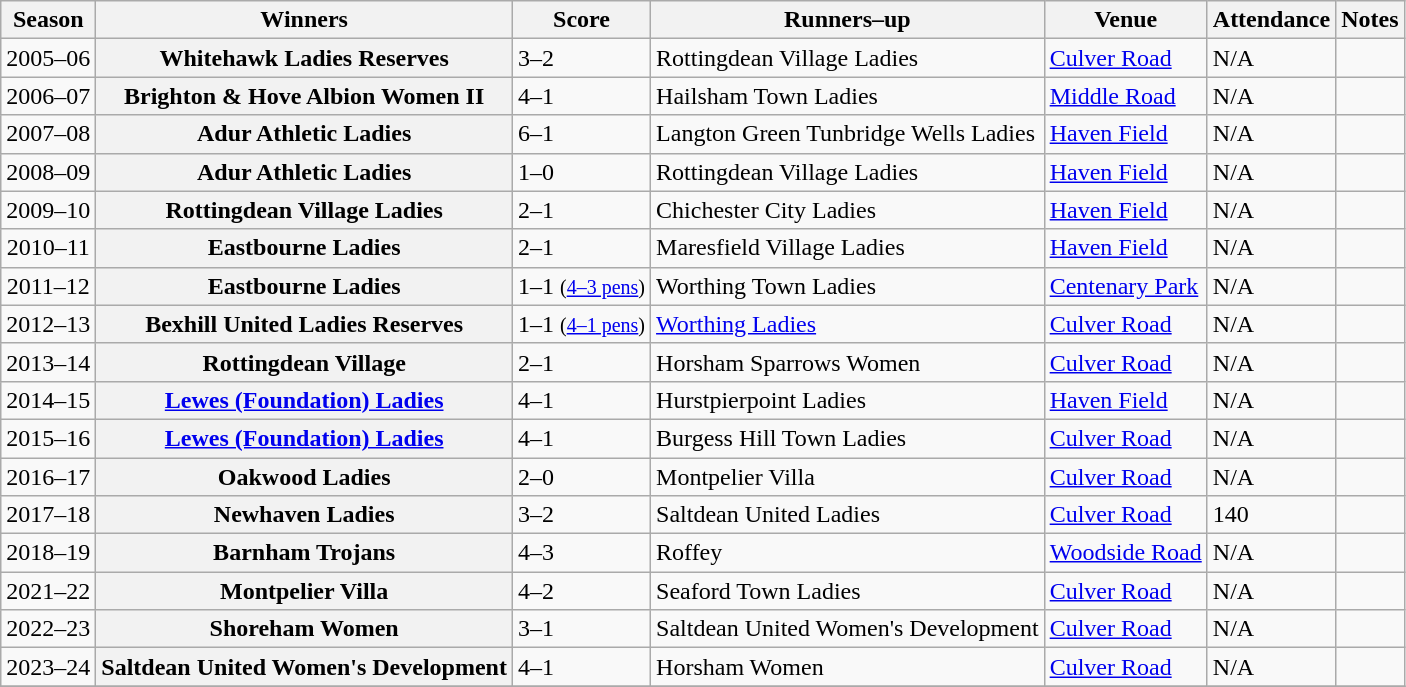<table class="sortable wikitable plainrowheaders">
<tr>
<th scope="col">Season</th>
<th scope="col">Winners</th>
<th scope="col">Score</th>
<th scope="col">Runners–up</th>
<th scope="col">Venue</th>
<th scope="col">Attendance</th>
<th scope="col">Notes</th>
</tr>
<tr>
<td align="center">2005–06</td>
<th scope="row">Whitehawk Ladies Reserves</th>
<td>3–2</td>
<td>Rottingdean Village Ladies</td>
<td><a href='#'>Culver Road</a></td>
<td>N/A</td>
<td></td>
</tr>
<tr>
<td align="center">2006–07</td>
<th scope="row">Brighton & Hove Albion Women II</th>
<td>4–1</td>
<td>Hailsham Town Ladies</td>
<td><a href='#'>Middle Road</a></td>
<td>N/A</td>
<td></td>
</tr>
<tr>
<td align="center">2007–08</td>
<th scope="row">Adur Athletic Ladies</th>
<td>6–1</td>
<td>Langton Green Tunbridge Wells Ladies</td>
<td><a href='#'>Haven Field</a></td>
<td>N/A</td>
<td></td>
</tr>
<tr>
<td align="center">2008–09</td>
<th scope="row">Adur Athletic Ladies</th>
<td>1–0</td>
<td>Rottingdean Village Ladies</td>
<td><a href='#'>Haven Field</a></td>
<td>N/A</td>
<td></td>
</tr>
<tr>
<td align="center">2009–10</td>
<th scope="row">Rottingdean Village Ladies</th>
<td>2–1</td>
<td>Chichester City Ladies</td>
<td><a href='#'>Haven Field</a></td>
<td>N/A</td>
<td></td>
</tr>
<tr>
<td align="center">2010–11</td>
<th scope="row">Eastbourne Ladies</th>
<td>2–1</td>
<td>Maresfield Village Ladies</td>
<td><a href='#'>Haven Field</a></td>
<td>N/A</td>
<td></td>
</tr>
<tr>
<td align="center">2011–12</td>
<th scope="row">Eastbourne Ladies</th>
<td>1–1 <small>(<a href='#'>4–3 pens</a>)</small></td>
<td>Worthing Town Ladies</td>
<td><a href='#'>Centenary Park</a></td>
<td>N/A</td>
<td></td>
</tr>
<tr>
<td align="center">2012–13</td>
<th scope="row">Bexhill United Ladies Reserves</th>
<td>1–1 <small>(<a href='#'>4–1 pens</a>)</small></td>
<td><a href='#'>Worthing Ladies</a></td>
<td><a href='#'>Culver Road</a></td>
<td>N/A</td>
<td></td>
</tr>
<tr>
<td align="center">2013–14</td>
<th scope="row">Rottingdean Village</th>
<td>2–1</td>
<td>Horsham Sparrows Women</td>
<td><a href='#'>Culver Road</a></td>
<td>N/A</td>
<td></td>
</tr>
<tr>
<td align="center">2014–15</td>
<th scope="row"><a href='#'>Lewes (Foundation) Ladies</a></th>
<td>4–1</td>
<td>Hurstpierpoint Ladies</td>
<td><a href='#'>Haven Field</a></td>
<td>N/A</td>
<td></td>
</tr>
<tr>
<td align="center">2015–16</td>
<th scope="row"><a href='#'>Lewes (Foundation) Ladies</a></th>
<td>4–1</td>
<td>Burgess Hill Town Ladies</td>
<td><a href='#'>Culver Road</a></td>
<td>N/A</td>
<td></td>
</tr>
<tr>
<td align="center">2016–17</td>
<th scope="row">Oakwood Ladies</th>
<td>2–0</td>
<td>Montpelier Villa</td>
<td><a href='#'>Culver Road</a></td>
<td>N/A</td>
<td></td>
</tr>
<tr>
<td align="center">2017–18</td>
<th scope="row">Newhaven Ladies</th>
<td>3–2</td>
<td>Saltdean United Ladies</td>
<td><a href='#'>Culver Road</a></td>
<td>140</td>
<td></td>
</tr>
<tr>
<td align="center">2018–19</td>
<th scope="row">Barnham Trojans</th>
<td>4–3</td>
<td>Roffey</td>
<td><a href='#'>Woodside Road</a></td>
<td>N/A</td>
<td></td>
</tr>
<tr>
<td align="center">2021–22</td>
<th scope="row">Montpelier Villa</th>
<td>4–2</td>
<td>Seaford Town Ladies</td>
<td><a href='#'>Culver Road</a></td>
<td>N/A</td>
<td></td>
</tr>
<tr>
<td align="center">2022–23</td>
<th scope="row">Shoreham Women</th>
<td>3–1</td>
<td>Saltdean United Women's Development</td>
<td><a href='#'>Culver Road</a></td>
<td>N/A</td>
<td></td>
</tr>
<tr>
<td align="center">2023–24</td>
<th scope="row">Saltdean United Women's Development</th>
<td>4–1</td>
<td>Horsham Women</td>
<td><a href='#'>Culver Road</a></td>
<td>N/A</td>
<td></td>
</tr>
<tr>
</tr>
</table>
